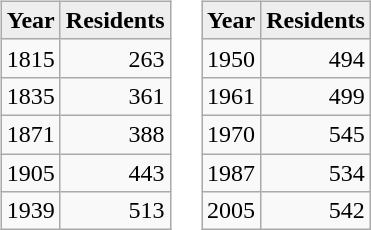<table border="0">
<tr>
<td valign="top"><br><table class="wikitable">
<tr bgcolor="#eeeeee">
<td><strong>Year</strong></td>
<td><strong>Residents</strong></td>
</tr>
<tr>
<td>1815</td>
<td align="right">263</td>
</tr>
<tr>
<td>1835</td>
<td align="right">361</td>
</tr>
<tr>
<td>1871</td>
<td align="right">388</td>
</tr>
<tr>
<td>1905</td>
<td align="right">443</td>
</tr>
<tr>
<td>1939</td>
<td align="right">513</td>
</tr>
</table>
</td>
<td valign="top"><br><table class="wikitable">
<tr bgcolor="#eeeeee">
<td><strong>Year</strong></td>
<td><strong>Residents</strong></td>
</tr>
<tr>
<td>1950</td>
<td align="right">494</td>
</tr>
<tr>
<td>1961</td>
<td align="right">499</td>
</tr>
<tr>
<td>1970</td>
<td align="right">545</td>
</tr>
<tr>
<td>1987</td>
<td align="right">534</td>
</tr>
<tr>
<td>2005</td>
<td align="right">542</td>
</tr>
</table>
</td>
</tr>
</table>
